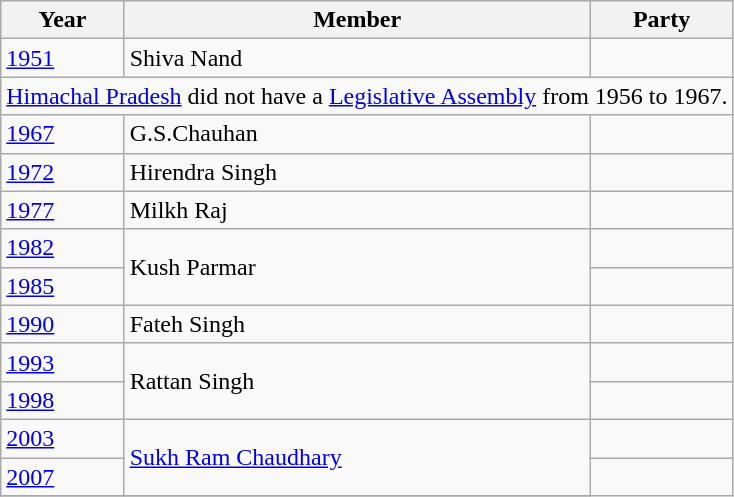<table class="wikitable sortable">
<tr>
<th>Year</th>
<th>Member</th>
<th colspan="2">Party</th>
</tr>
<tr>
<td><a href='#'>1951</a></td>
<td>Shiva Nand</td>
<td></td>
</tr>
<tr>
<td colspan=4><a href='#'>Himachal Pradesh</a> did not have a <a href='#'>Legislative Assembly</a> from 1956 to 1967.</td>
</tr>
<tr>
<td><a href='#'>1967</a></td>
<td>G.S.Chauhan</td>
<td></td>
</tr>
<tr>
<td><a href='#'>1972</a></td>
<td>Hirendra Singh</td>
</tr>
<tr>
<td><a href='#'>1977</a></td>
<td>Milkh Raj</td>
<td></td>
</tr>
<tr>
<td><a href='#'>1982</a></td>
<td rowspan="2">Kush Parmar</td>
<td></td>
</tr>
<tr>
<td><a href='#'>1985</a></td>
</tr>
<tr>
<td><a href='#'>1990</a></td>
<td>Fateh Singh</td>
<td></td>
</tr>
<tr>
<td><a href='#'>1993</a></td>
<td rowspan="2">Rattan Singh</td>
<td></td>
</tr>
<tr>
<td><a href='#'>1998</a></td>
</tr>
<tr>
<td><a href='#'>2003</a></td>
<td rowspan=2><a href='#'>Sukh Ram Chaudhary</a></td>
<td></td>
</tr>
<tr>
<td><a href='#'>2007</a></td>
</tr>
<tr>
</tr>
</table>
